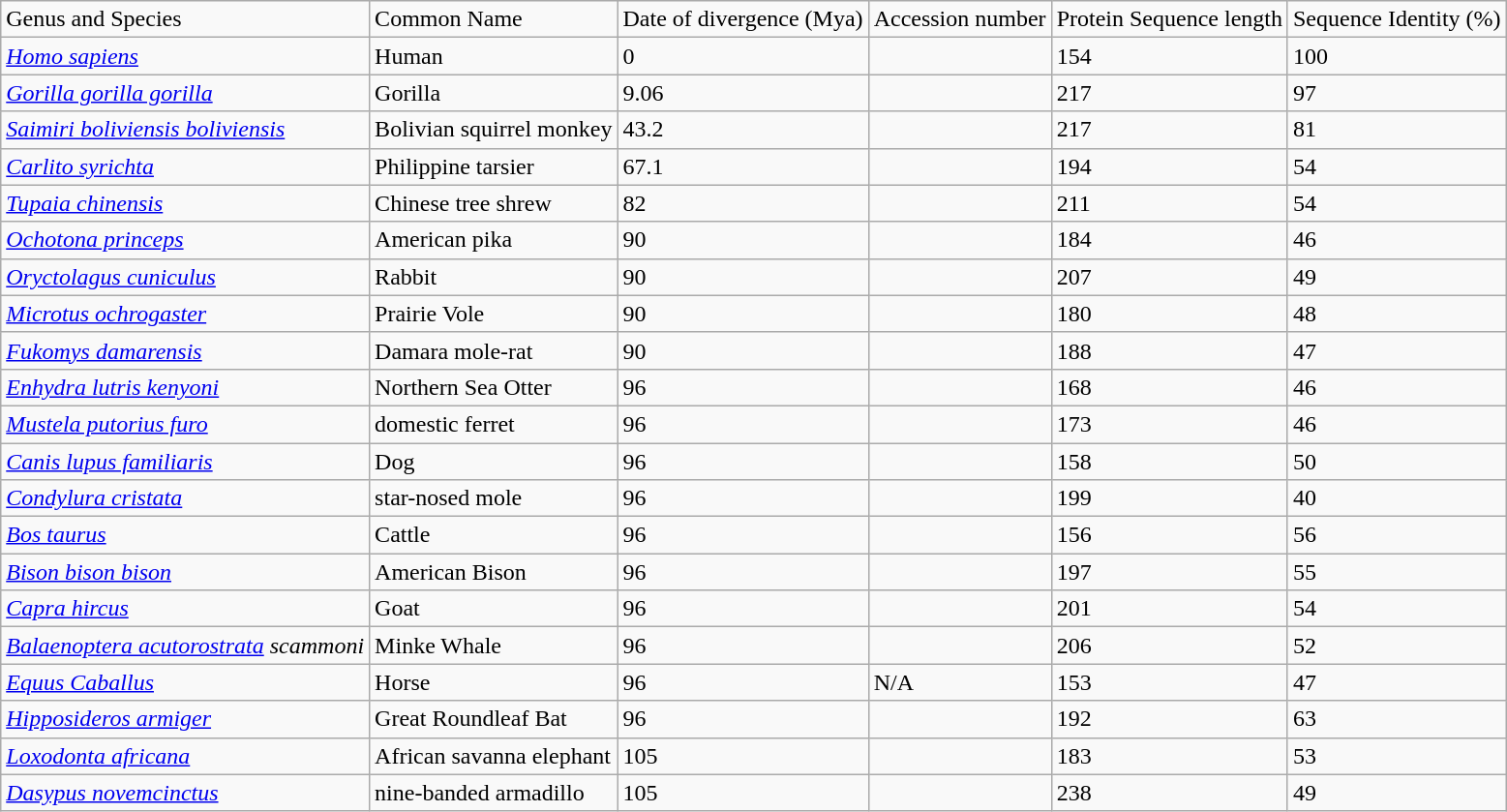<table class="wikitable mw-collapsible mw-collapsed">
<tr>
<td>Genus and Species</td>
<td>Common Name</td>
<td>Date of divergence (Mya)</td>
<td>Accession number</td>
<td>Protein Sequence length </td>
<td>Sequence Identity (%)</td>
</tr>
<tr>
<td><em><a href='#'>Homo sapiens</a></em></td>
<td>Human</td>
<td>0</td>
<td></td>
<td>154</td>
<td>100</td>
</tr>
<tr>
<td><em><a href='#'>Gorilla gorilla gorilla</a></em></td>
<td>Gorilla</td>
<td>9.06</td>
<td></td>
<td>217</td>
<td>97</td>
</tr>
<tr>
<td><em><a href='#'>Saimiri boliviensis boliviensis</a></em></td>
<td>Bolivian squirrel monkey</td>
<td>43.2</td>
<td></td>
<td>217</td>
<td>81</td>
</tr>
<tr>
<td><em><a href='#'>Carlito syrichta</a></em></td>
<td>Philippine tarsier</td>
<td>67.1</td>
<td></td>
<td>194</td>
<td>54</td>
</tr>
<tr>
<td><em><a href='#'>Tupaia chinensis</a></em></td>
<td>Chinese tree shrew</td>
<td>82</td>
<td></td>
<td>211</td>
<td>54</td>
</tr>
<tr>
<td><em><a href='#'>Ochotona princeps</a></em></td>
<td>American pika</td>
<td>90</td>
<td></td>
<td>184</td>
<td>46</td>
</tr>
<tr>
<td><em><a href='#'>Oryctolagus cuniculus</a></em></td>
<td>Rabbit</td>
<td>90</td>
<td></td>
<td>207</td>
<td>49</td>
</tr>
<tr>
<td><em><a href='#'>Microtus ochrogaster</a></em></td>
<td>Prairie Vole</td>
<td>90</td>
<td></td>
<td>180</td>
<td>48</td>
</tr>
<tr>
<td><em><a href='#'>Fukomys damarensis</a></em></td>
<td>Damara mole-rat</td>
<td>90</td>
<td></td>
<td>188</td>
<td>47</td>
</tr>
<tr>
<td><em><a href='#'>Enhydra lutris kenyoni</a></em></td>
<td>Northern Sea Otter</td>
<td>96</td>
<td></td>
<td>168</td>
<td>46</td>
</tr>
<tr>
<td><em><a href='#'>Mustela putorius furo</a></em></td>
<td>domestic ferret</td>
<td>96</td>
<td></td>
<td>173</td>
<td>46</td>
</tr>
<tr>
<td><em><a href='#'>Canis lupus familiaris</a></em></td>
<td>Dog</td>
<td>96</td>
<td></td>
<td>158</td>
<td>50</td>
</tr>
<tr>
<td><em><a href='#'>Condylura cristata</a></em></td>
<td>star-nosed mole</td>
<td>96</td>
<td></td>
<td>199</td>
<td>40</td>
</tr>
<tr>
<td><em><a href='#'>Bos taurus</a></em></td>
<td>Cattle</td>
<td>96</td>
<td></td>
<td>156</td>
<td>56</td>
</tr>
<tr>
<td><em><a href='#'>Bison bison bison</a></em></td>
<td>American Bison</td>
<td>96</td>
<td></td>
<td>197</td>
<td>55</td>
</tr>
<tr>
<td><em><a href='#'>Capra hircus</a></em></td>
<td>Goat</td>
<td>96</td>
<td></td>
<td>201</td>
<td>54</td>
</tr>
<tr>
<td><em><a href='#'>Balaenoptera acutorostrata</a> scammoni</em></td>
<td>Minke Whale</td>
<td>96</td>
<td></td>
<td>206</td>
<td>52</td>
</tr>
<tr>
<td><em><a href='#'>Equus Caballus</a></em></td>
<td>Horse</td>
<td>96</td>
<td>N/A</td>
<td>153</td>
<td>47</td>
</tr>
<tr>
<td><em><a href='#'>Hipposideros armiger</a></em></td>
<td>Great Roundleaf Bat</td>
<td>96</td>
<td></td>
<td>192</td>
<td>63</td>
</tr>
<tr>
<td><em><a href='#'>Loxodonta africana</a></em></td>
<td>African savanna elephant</td>
<td>105</td>
<td></td>
<td>183</td>
<td>53</td>
</tr>
<tr>
<td><em><a href='#'>Dasypus novemcinctus</a></em></td>
<td>nine-banded armadillo</td>
<td>105</td>
<td></td>
<td>238</td>
<td>49</td>
</tr>
</table>
